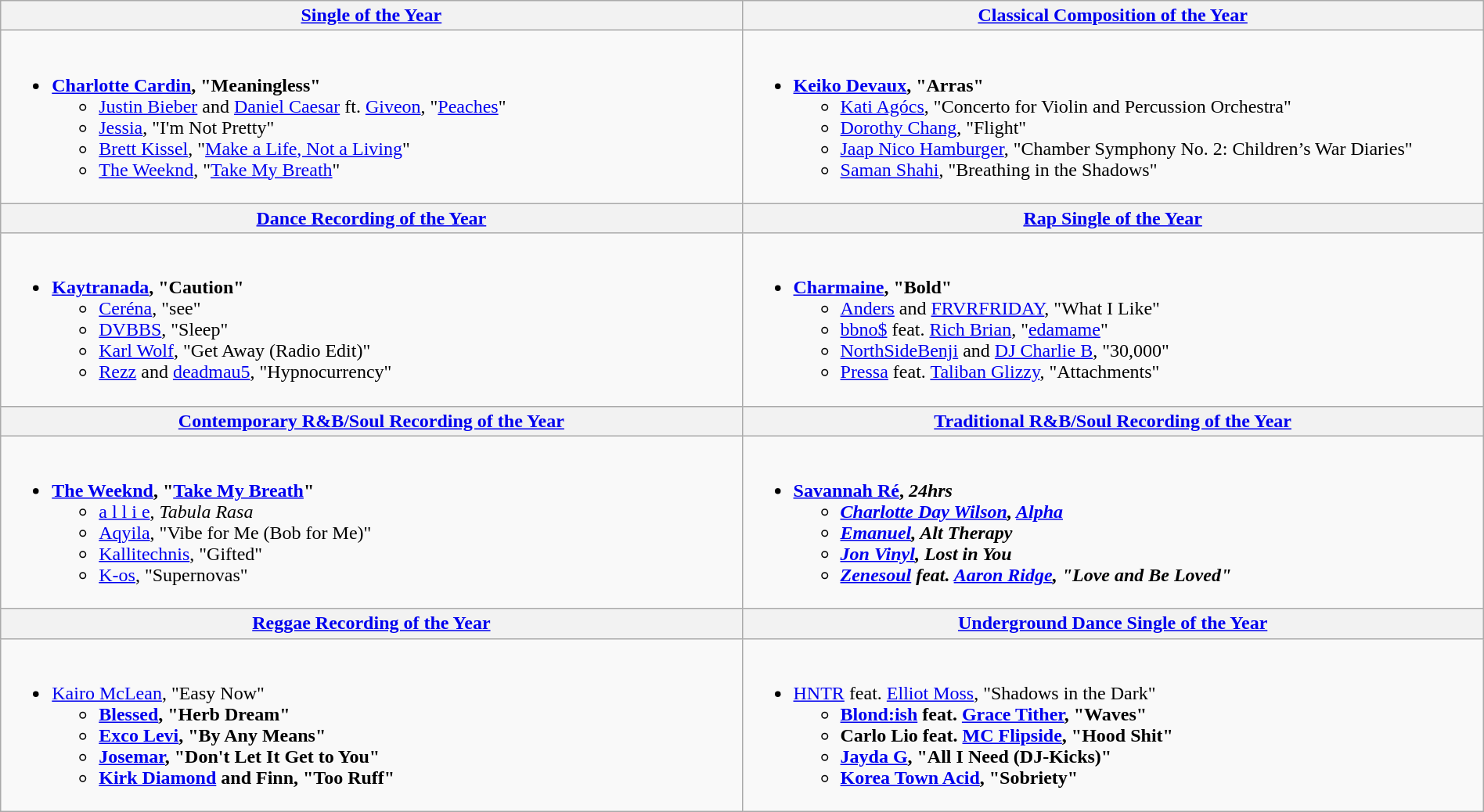<table class=wikitable style="width:100%">
<tr>
<th style="width:50%"><a href='#'>Single of the Year</a></th>
<th style="width:50%"><a href='#'>Classical Composition of the Year</a></th>
</tr>
<tr>
<td valign="top"><br><ul><li> <strong><a href='#'>Charlotte Cardin</a>, "Meaningless"</strong><ul><li><a href='#'>Justin Bieber</a> and <a href='#'>Daniel Caesar</a> ft. <a href='#'>Giveon</a>, "<a href='#'>Peaches</a>"</li><li><a href='#'>Jessia</a>, "I'm Not Pretty"</li><li><a href='#'>Brett Kissel</a>, "<a href='#'>Make a Life, Not a Living</a>"</li><li><a href='#'>The Weeknd</a>, "<a href='#'>Take My Breath</a>"</li></ul></li></ul></td>
<td valign="top"><br><ul><li> <strong><a href='#'>Keiko Devaux</a>, "Arras"</strong><ul><li><a href='#'>Kati Agócs</a>, "Concerto for Violin and Percussion Orchestra"</li><li><a href='#'>Dorothy Chang</a>, "Flight"</li><li><a href='#'>Jaap Nico Hamburger</a>, "Chamber Symphony No. 2: Children’s War Diaries"</li><li><a href='#'>Saman Shahi</a>, "Breathing in the Shadows"</li></ul></li></ul></td>
</tr>
<tr>
<th style="width:50%"><a href='#'>Dance Recording of the Year</a></th>
<th style="width:50%"><a href='#'>Rap Single of the Year</a></th>
</tr>
<tr>
<td valign="top"><br><ul><li> <strong><a href='#'>Kaytranada</a>, "Caution"</strong><ul><li><a href='#'>Ceréna</a>, "see"</li><li><a href='#'>DVBBS</a>, "Sleep"</li><li><a href='#'>Karl Wolf</a>, "Get Away (Radio Edit)"</li><li><a href='#'>Rezz</a> and <a href='#'>deadmau5</a>, "Hypnocurrency"</li></ul></li></ul></td>
<td valign="top"><br><ul><li> <strong><a href='#'>Charmaine</a>, "Bold"</strong><ul><li><a href='#'>Anders</a> and <a href='#'>FRVRFRIDAY</a>, "What I Like"</li><li><a href='#'>bbno$</a> feat. <a href='#'>Rich Brian</a>, "<a href='#'>edamame</a>"</li><li><a href='#'>NorthSideBenji</a> and <a href='#'>DJ Charlie B</a>, "30,000"</li><li><a href='#'>Pressa</a> feat. <a href='#'>Taliban Glizzy</a>, "Attachments"</li></ul></li></ul></td>
</tr>
<tr>
<th style="width:50%"><a href='#'>Contemporary R&B/Soul Recording of the Year</a></th>
<th style="width:50%"><a href='#'>Traditional R&B/Soul Recording of the Year</a></th>
</tr>
<tr>
<td valign="top"><br><ul><li> <strong><a href='#'>The Weeknd</a>, "<a href='#'>Take My Breath</a>"</strong><ul><li><a href='#'>a l l i e</a>, <em>Tabula Rasa</em></li><li><a href='#'>Aqyila</a>, "Vibe for Me (Bob for Me)"</li><li><a href='#'>Kallitechnis</a>, "Gifted"</li><li><a href='#'>K-os</a>, "Supernovas"</li></ul></li></ul></td>
<td valign="top"><br><ul><li> <strong><a href='#'>Savannah Ré</a>, <em>24hrs<strong><em><ul><li><a href='#'>Charlotte Day Wilson</a>, </em><a href='#'>Alpha</a><em></li><li><a href='#'>Emanuel</a>, </em>Alt Therapy<em></li><li><a href='#'>Jon Vinyl</a>, </em>Lost in You<em></li><li><a href='#'>Zenesoul</a> feat. <a href='#'>Aaron Ridge</a>, "Love and Be Loved"</li></ul></li></ul></td>
</tr>
<tr>
<th style="width:50%"><a href='#'>Reggae Recording of the Year</a></th>
<th style="width:50%"><a href='#'>Underground Dance Single of the Year</a></th>
</tr>
<tr>
<td valign="top"><br><ul><li> </strong><a href='#'>Kairo McLean</a>, "Easy Now"<strong><ul><li><a href='#'>Blessed</a>, "Herb Dream"</li><li><a href='#'>Exco Levi</a>, "By Any Means"</li><li><a href='#'>Josemar</a>, "Don't Let It Get to You"</li><li><a href='#'>Kirk Diamond</a> and Finn, "Too Ruff"</li></ul></li></ul></td>
<td valign="top"><br><ul><li> </strong><a href='#'>HNTR</a> feat. <a href='#'>Elliot Moss</a>, "Shadows in the Dark"<strong><ul><li><a href='#'>Blond:ish</a> feat. <a href='#'>Grace Tither</a>, "Waves"</li><li>Carlo Lio feat. <a href='#'>MC Flipside</a>, "Hood Shit"</li><li><a href='#'>Jayda G</a>, "All I Need (DJ-Kicks)"</li><li><a href='#'>Korea Town Acid</a>, "Sobriety"</li></ul></li></ul></td>
</tr>
</table>
